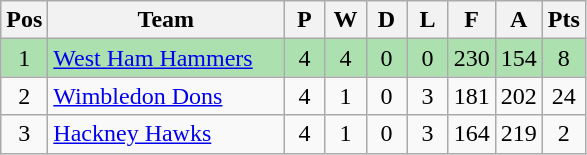<table class="wikitable" style="font-size: 100%">
<tr>
<th width=20>Pos</th>
<th width=150>Team</th>
<th width=20>P</th>
<th width=20>W</th>
<th width=20>D</th>
<th width=20>L</th>
<th width=20>F</th>
<th width=20>A</th>
<th width=20>Pts</th>
</tr>
<tr align=center style="background:#ACE1AF;">
<td>1</td>
<td align="left"><a href='#'>West Ham Hammers</a></td>
<td>4</td>
<td>4</td>
<td>0</td>
<td>0</td>
<td>230</td>
<td>154</td>
<td>8</td>
</tr>
<tr align=center>
<td>2</td>
<td align="left"><a href='#'>Wimbledon Dons</a></td>
<td>4</td>
<td>1</td>
<td>0</td>
<td>3</td>
<td>181</td>
<td>202</td>
<td>24</td>
</tr>
<tr align=center>
<td>3</td>
<td align="left"><a href='#'>Hackney Hawks</a></td>
<td>4</td>
<td>1</td>
<td>0</td>
<td>3</td>
<td>164</td>
<td>219</td>
<td>2</td>
</tr>
</table>
